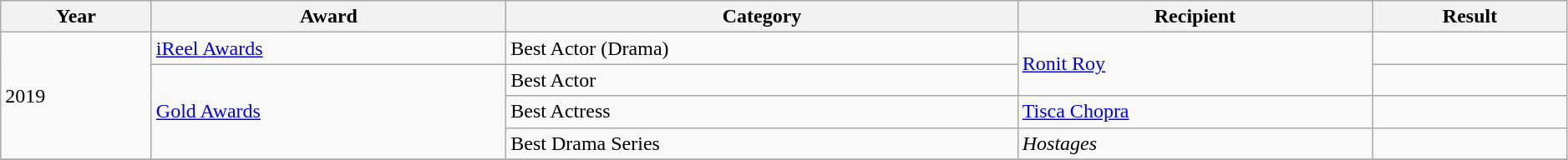<table class="wikitable sortable" style="width: 99%;">
<tr>
<th>Year</th>
<th>Award</th>
<th>Category</th>
<th>Recipient</th>
<th>Result</th>
</tr>
<tr>
<td rowspan="4">2019</td>
<td rowspan="1"><a href='#'>iReel Awards</a></td>
<td>Best Actor (Drama)</td>
<td rowspan="2"><a href='#'>Ronit Roy</a></td>
<td></td>
</tr>
<tr>
<td rowspan="3"><a href='#'>Gold Awards</a></td>
<td>Best Actor</td>
<td></td>
</tr>
<tr>
<td>Best Actress</td>
<td><a href='#'>Tisca Chopra</a></td>
<td></td>
</tr>
<tr>
<td>Best Drama Series</td>
<td><em>Hostages</em></td>
<td></td>
</tr>
<tr>
</tr>
</table>
